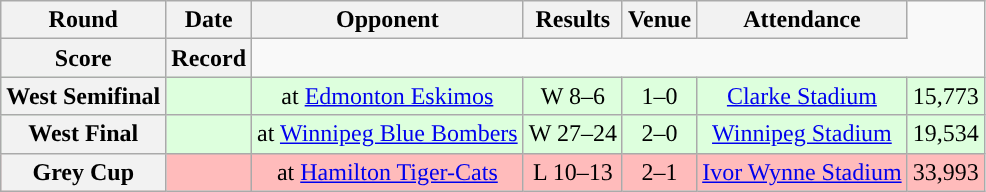<table class="wikitable" style="text-align:center">
<tr>
<th>Round</th>
<th>Date</th>
<th>Opponent</th>
<th>Results</th>
<th>Venue</th>
<th>Attendance</th>
</tr>
<tr>
<th>Score</th>
<th>Record</th>
</tr>
<tr style="background:#ddffdd">
<th>West Semifinal</th>
<td></td>
<td>at <a href='#'>Edmonton Eskimos</a></td>
<td>W 8–6</td>
<td>1–0</td>
<td><a href='#'>Clarke Stadium</a></td>
<td>15,773</td>
</tr>
<tr style="background:#ddffdd">
<th>West Final</th>
<td></td>
<td>at <a href='#'>Winnipeg Blue Bombers</a></td>
<td>W 27–24</td>
<td>2–0</td>
<td><a href='#'>Winnipeg Stadium</a></td>
<td>19,534</td>
</tr>
<tr style="background:#ffbbbb">
<th>Grey Cup</th>
<td></td>
<td>at <a href='#'>Hamilton Tiger-Cats</a></td>
<td>L 10–13</td>
<td>2–1</td>
<td><a href='#'>Ivor Wynne Stadium</a></td>
<td>33,993</td>
</tr>
</table>
